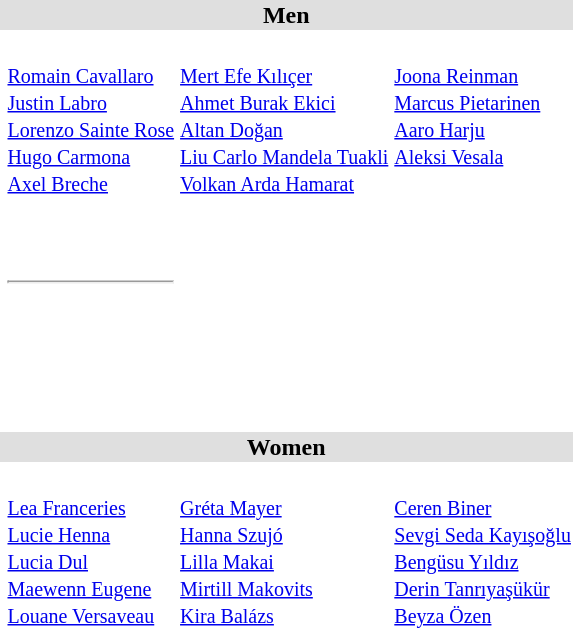<table>
<tr bgcolor="DFDFDF">
<td colspan="4" align="center"><strong>Men</strong></td>
</tr>
<tr>
<td><br></td>
<td><br><small><a href='#'>Romain Cavallaro</a><br><a href='#'>Justin Labro</a><br><a href='#'>Lorenzo Sainte Rose</a><br><a href='#'>Hugo Carmona</a><br><a href='#'>Axel Breche</a></small></td>
<td><br><small><a href='#'>Mert Efe Kılıçer</a><br><a href='#'>Ahmet Burak Ekici</a><br><a href='#'>Altan Doğan</a><br><a href='#'>Liu Carlo Mandela Tuakli</a><br><a href='#'>Volkan Arda Hamarat</a></small></td>
<td><br><small><a href='#'>Joona Reinman</a><br><a href='#'>Marcus Pietarinen</a><br><a href='#'>Aaro Harju</a><br><a href='#'>Aleksi Vesala</a><br><br></small></td>
</tr>
<tr>
<td><br></td>
<td></td>
<td></td>
<td></td>
</tr>
<tr>
<td><br></td>
<td></td>
<td></td>
<td></td>
</tr>
<tr>
<td><br></td>
<td><hr></td>
<td></td>
<td></td>
</tr>
<tr>
<td><br></td>
<td></td>
<td></td>
<td></td>
</tr>
<tr>
<td><br></td>
<td></td>
<td></td>
<td></td>
</tr>
<tr>
<td><br></td>
<td></td>
<td></td>
<td></td>
</tr>
<tr>
<td><br></td>
<td></td>
<td></td>
<td></td>
</tr>
<tr bgcolor="DFDFDF">
<td colspan="4" align="center"><strong>Women</strong></td>
</tr>
<tr>
<td><br></td>
<td><br><small><a href='#'>Lea Franceries</a><br><a href='#'>Lucie Henna</a><br><a href='#'>Lucia Dul</a><br><a href='#'>Maewenn Eugene</a><br><a href='#'>Louane Versaveau</a></small></td>
<td><br><small><a href='#'>Gréta Mayer</a><br><a href='#'>Hanna Szujó</a><br><a href='#'>Lilla Makai</a><br><a href='#'>Mirtill Makovits</a><br><a href='#'>Kira Balázs</a></small></td>
<td><br><small><a href='#'>Ceren Biner</a><br><a href='#'>Sevgi Seda Kayışoğlu</a><br><a href='#'>Bengüsu Yıldız</a><br><a href='#'>Derin Tanrıyaşükür</a><br><a href='#'>Beyza Özen</a><br></small></td>
</tr>
<tr>
<td><br></td>
<td></td>
<td></td>
<td></td>
</tr>
<tr>
<td><br></td>
<td></td>
<td></td>
<td></td>
</tr>
<tr>
<td><br></td>
<td></td>
<td></td>
<td></td>
</tr>
<tr>
<td><br></td>
<td></td>
<td></td>
<td></td>
</tr>
<tr>
<td><br></td>
<td></td>
<td></td>
<td></td>
</tr>
</table>
